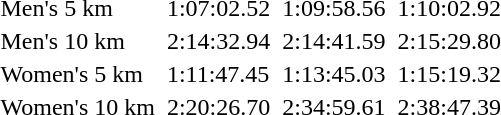<table>
<tr>
<td>Men's 5 km</td>
<td></td>
<td>1:07:02.52</td>
<td></td>
<td>1:09:58.56</td>
<td></td>
<td>1:10:02.92</td>
</tr>
<tr>
<td>Men's 10 km</td>
<td></td>
<td>2:14:32.94</td>
<td></td>
<td>2:14:41.59</td>
<td></td>
<td>2:15:29.80</td>
</tr>
<tr>
<td>Women's 5 km</td>
<td></td>
<td>1:11:47.45</td>
<td></td>
<td>1:13:45.03</td>
<td></td>
<td>1:15:19.32</td>
</tr>
<tr>
<td>Women's 10 km</td>
<td></td>
<td>2:20:26.70</td>
<td></td>
<td>2:34:59.61</td>
<td></td>
<td>2:38:47.39</td>
</tr>
</table>
